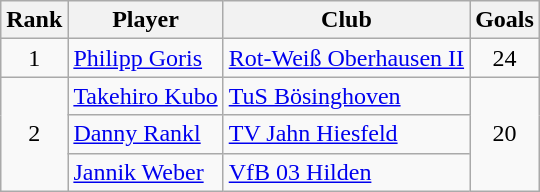<table class="wikitable sortable" style="text-align:center">
<tr>
<th>Rank</th>
<th>Player</th>
<th>Club</th>
<th>Goals</th>
</tr>
<tr>
<td>1</td>
<td align="left"> <a href='#'>Philipp Goris</a></td>
<td align="left"><a href='#'>Rot-Weiß Oberhausen II</a></td>
<td>24</td>
</tr>
<tr>
<td rowspan=3>2</td>
<td align="left"> <a href='#'>Takehiro Kubo</a></td>
<td align="left"><a href='#'>TuS Bösinghoven</a></td>
<td rowspan=3>20</td>
</tr>
<tr>
<td align="left"> <a href='#'>Danny Rankl</a></td>
<td align="left"><a href='#'>TV Jahn Hiesfeld</a></td>
</tr>
<tr>
<td align="left"> <a href='#'>Jannik Weber</a></td>
<td align="left"><a href='#'>VfB 03 Hilden</a></td>
</tr>
</table>
